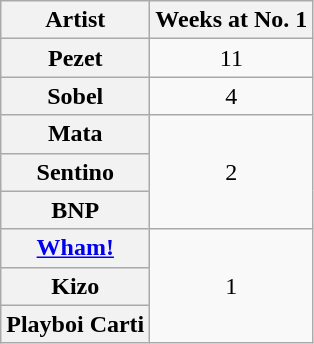<table class="wikitable plainrowheaders" style="text-align:center;">
<tr>
<th>Artist</th>
<th>Weeks at No. 1</th>
</tr>
<tr>
<th scope="row">Pezet</th>
<td>11</td>
</tr>
<tr>
<th scope="row">Sobel</th>
<td>4</td>
</tr>
<tr>
<th scope="row">Mata</th>
<td rowspan="3">2</td>
</tr>
<tr>
<th scope="row">Sentino</th>
</tr>
<tr>
<th scope="row">BNP</th>
</tr>
<tr>
<th scope="row"><a href='#'>Wham!</a></th>
<td rowspan="3">1</td>
</tr>
<tr>
<th scope="row">Kizo</th>
</tr>
<tr>
<th scope="row">Playboi Carti</th>
</tr>
</table>
